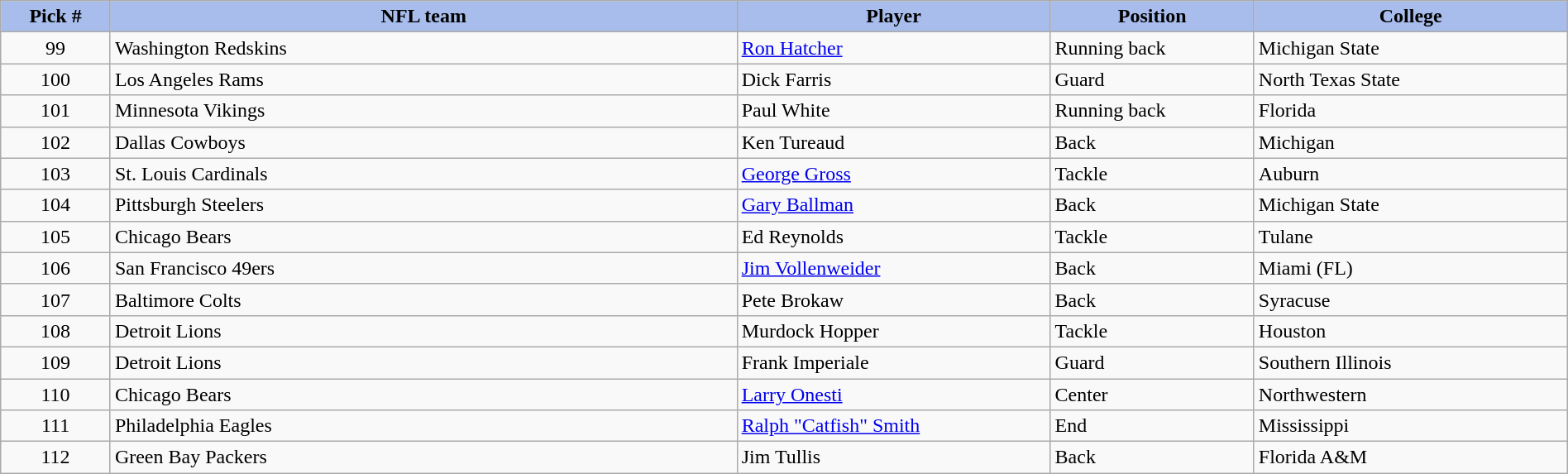<table class="wikitable sortable sortable" style="width: 100%">
<tr>
<th style="background:#a8bdec; width:7%;">Pick #</th>
<th style="width:40%; background:#a8bdec;">NFL team</th>
<th style="width:20%; background:#a8bdec;">Player</th>
<th style="width:13%; background:#a8bdec;">Position</th>
<th style="background:#A8BDEC;">College</th>
</tr>
<tr>
<td align=center>99</td>
<td>Washington Redskins</td>
<td><a href='#'>Ron Hatcher</a></td>
<td>Running back</td>
<td>Michigan State</td>
</tr>
<tr>
<td align=center>100</td>
<td>Los Angeles Rams</td>
<td>Dick Farris</td>
<td>Guard</td>
<td>North Texas State</td>
</tr>
<tr>
<td align=center>101</td>
<td>Minnesota Vikings</td>
<td>Paul White</td>
<td>Running back</td>
<td>Florida</td>
</tr>
<tr>
<td align=center>102</td>
<td>Dallas Cowboys</td>
<td>Ken Tureaud</td>
<td>Back</td>
<td>Michigan</td>
</tr>
<tr>
<td align=center>103</td>
<td>St. Louis Cardinals</td>
<td><a href='#'>George Gross</a></td>
<td>Tackle</td>
<td>Auburn</td>
</tr>
<tr>
<td align=center>104</td>
<td>Pittsburgh Steelers</td>
<td><a href='#'>Gary Ballman</a></td>
<td>Back</td>
<td>Michigan State</td>
</tr>
<tr>
<td align=center>105</td>
<td>Chicago Bears</td>
<td>Ed Reynolds</td>
<td>Tackle</td>
<td>Tulane</td>
</tr>
<tr>
<td align=center>106</td>
<td>San Francisco 49ers</td>
<td><a href='#'>Jim Vollenweider</a></td>
<td>Back</td>
<td>Miami (FL)</td>
</tr>
<tr>
<td align=center>107</td>
<td>Baltimore Colts</td>
<td>Pete Brokaw</td>
<td>Back</td>
<td>Syracuse</td>
</tr>
<tr>
<td align=center>108</td>
<td>Detroit Lions</td>
<td>Murdock Hopper</td>
<td>Tackle</td>
<td>Houston</td>
</tr>
<tr>
<td align=center>109</td>
<td>Detroit Lions</td>
<td>Frank Imperiale</td>
<td>Guard</td>
<td>Southern Illinois</td>
</tr>
<tr>
<td align=center>110</td>
<td>Chicago Bears</td>
<td><a href='#'>Larry Onesti</a></td>
<td>Center</td>
<td>Northwestern</td>
</tr>
<tr>
<td align=center>111</td>
<td>Philadelphia Eagles</td>
<td><a href='#'>Ralph "Catfish" Smith</a></td>
<td>End</td>
<td>Mississippi</td>
</tr>
<tr>
<td align=center>112</td>
<td>Green Bay Packers</td>
<td>Jim Tullis</td>
<td>Back</td>
<td>Florida A&M</td>
</tr>
</table>
